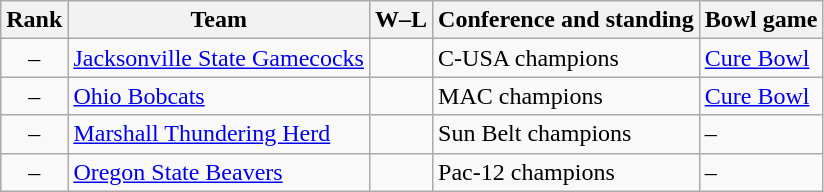<table class="wikitable sortable">
<tr>
<th>Rank</th>
<th>Team</th>
<th>W–L</th>
<th>Conference and standing</th>
<th>Bowl game</th>
</tr>
<tr>
<td align=center>–</td>
<td><a href='#'>Jacksonville State Gamecocks</a></td>
<td align="center"></td>
<td>C-USA champions</td>
<td><a href='#'>Cure Bowl</a></td>
</tr>
<tr>
<td align=center>–</td>
<td><a href='#'>Ohio Bobcats</a></td>
<td align="center"></td>
<td>MAC champions</td>
<td><a href='#'>Cure Bowl</a></td>
</tr>
<tr>
<td align=center>–</td>
<td><a href='#'>Marshall Thundering Herd</a></td>
<td align="center"></td>
<td>Sun Belt champions</td>
<td>– </td>
</tr>
<tr>
<td align=center>–</td>
<td><a href='#'>Oregon State Beavers</a></td>
<td align="center"></td>
<td>Pac-12 champions</td>
<td>–</td>
</tr>
</table>
